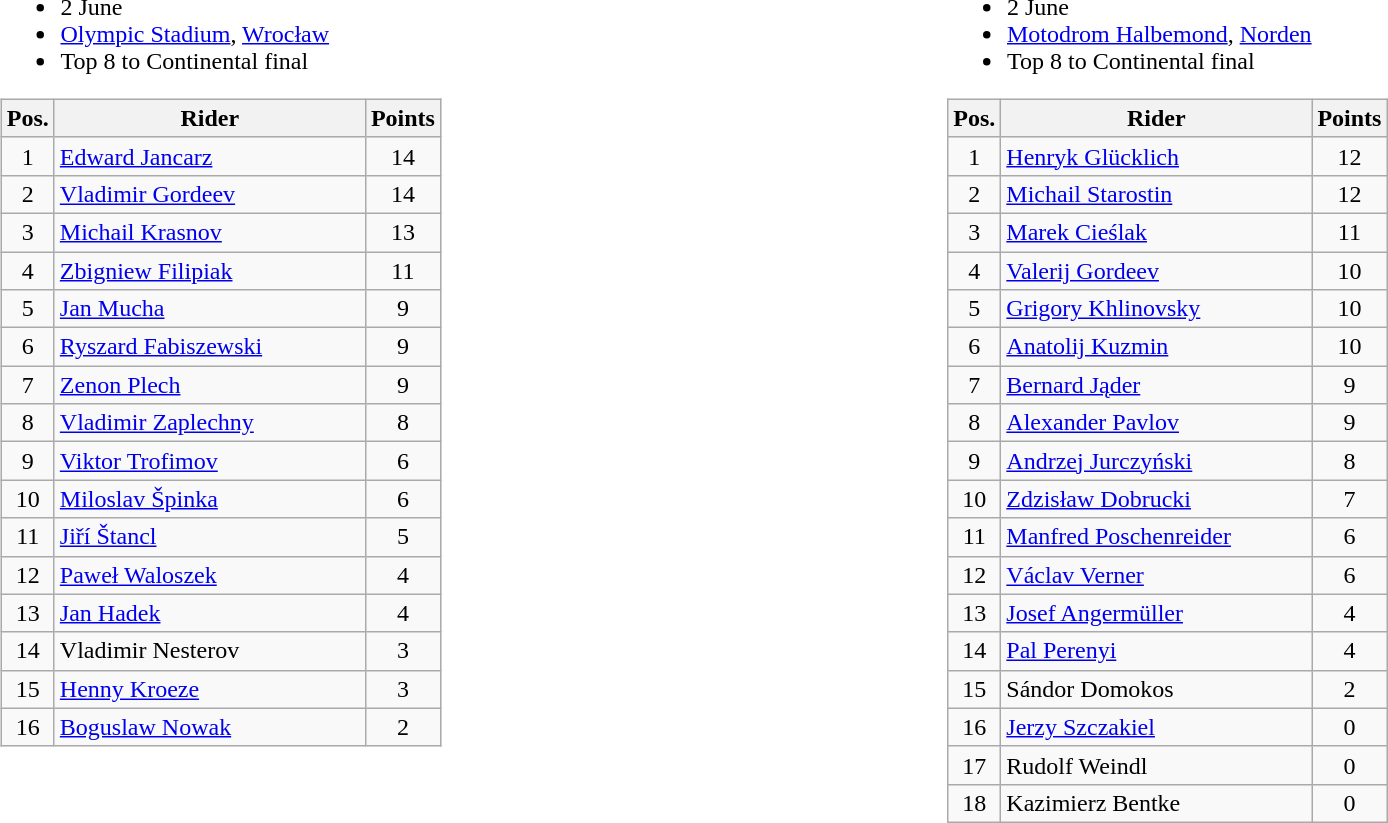<table width=100%>
<tr>
<td width=50% valign=top><br><ul><li>2 June</li><li> <a href='#'>Olympic Stadium</a>, <a href='#'>Wrocław</a></li><li>Top 8 to Continental final</li></ul><table class="wikitable" style="text-align:center;">
<tr>
<th width=25px>Pos.</th>
<th width=200px>Rider</th>
<th width=40px>Points</th>
</tr>
<tr>
<td>1</td>
<td align=left> <a href='#'>Edward Jancarz</a></td>
<td>14</td>
</tr>
<tr>
<td>2</td>
<td align=left> <a href='#'>Vladimir Gordeev</a></td>
<td>14</td>
</tr>
<tr>
<td>3</td>
<td align=left> <a href='#'>Michail Krasnov</a></td>
<td>13</td>
</tr>
<tr>
<td>4</td>
<td align=left> <a href='#'>Zbigniew Filipiak</a></td>
<td>11</td>
</tr>
<tr>
<td>5</td>
<td align=left> <a href='#'>Jan Mucha</a></td>
<td>9</td>
</tr>
<tr>
<td>6</td>
<td align=left> <a href='#'>Ryszard Fabiszewski</a></td>
<td>9</td>
</tr>
<tr>
<td>7</td>
<td align=left> <a href='#'>Zenon Plech</a></td>
<td>9</td>
</tr>
<tr>
<td>8</td>
<td align=left> <a href='#'>Vladimir Zaplechny</a></td>
<td>8</td>
</tr>
<tr>
<td>9</td>
<td align=left> <a href='#'>Viktor Trofimov</a></td>
<td>6</td>
</tr>
<tr>
<td>10</td>
<td align=left> <a href='#'>Miloslav Špinka</a></td>
<td>6</td>
</tr>
<tr>
<td>11</td>
<td align=left> <a href='#'>Jiří Štancl</a></td>
<td>5</td>
</tr>
<tr>
<td>12</td>
<td align=left> <a href='#'>Paweł Waloszek</a></td>
<td>4</td>
</tr>
<tr>
<td>13</td>
<td align=left> <a href='#'>Jan Hadek</a></td>
<td>4</td>
</tr>
<tr>
<td>14</td>
<td align=left> Vladimir Nesterov</td>
<td>3</td>
</tr>
<tr>
<td>15</td>
<td align=left> <a href='#'>Henny Kroeze</a></td>
<td>3</td>
</tr>
<tr>
<td>16</td>
<td align=left> <a href='#'>Boguslaw Nowak</a></td>
<td>2</td>
</tr>
</table>
</td>
<td width=50% valign=top><br><ul><li>2  June</li><li> <a href='#'>Motodrom Halbemond</a>, <a href='#'>Norden</a></li><li>Top 8 to Continental final</li></ul><table class="wikitable" style="text-align:center;">
<tr>
<th width=25px>Pos.</th>
<th width=200px>Rider</th>
<th width=40px>Points</th>
</tr>
<tr>
<td>1</td>
<td align=left> <a href='#'>Henryk Glücklich</a></td>
<td>12</td>
</tr>
<tr>
<td>2</td>
<td align=left> <a href='#'>Michail Starostin</a></td>
<td>12</td>
</tr>
<tr>
<td>3</td>
<td align=left> <a href='#'>Marek Cieślak</a></td>
<td>11</td>
</tr>
<tr>
<td>4</td>
<td align=left> <a href='#'>Valerij Gordeev</a></td>
<td>10</td>
</tr>
<tr>
<td>5</td>
<td align=left> <a href='#'>Grigory Khlinovsky</a></td>
<td>10</td>
</tr>
<tr>
<td>6</td>
<td align=left> <a href='#'>Anatolij Kuzmin</a></td>
<td>10</td>
</tr>
<tr>
<td>7</td>
<td align=left> <a href='#'>Bernard Jąder</a></td>
<td>9</td>
</tr>
<tr>
<td>8</td>
<td align=left> <a href='#'>Alexander Pavlov</a></td>
<td>9</td>
</tr>
<tr>
<td>9</td>
<td align=left> <a href='#'>Andrzej Jurczyński</a></td>
<td>8</td>
</tr>
<tr>
<td>10</td>
<td align=left> <a href='#'>Zdzisław Dobrucki</a></td>
<td>7</td>
</tr>
<tr>
<td>11</td>
<td align=left> <a href='#'>Manfred Poschenreider</a></td>
<td>6</td>
</tr>
<tr>
<td>12</td>
<td align=left> <a href='#'>Václav Verner</a></td>
<td>6</td>
</tr>
<tr>
<td>13</td>
<td align=left> <a href='#'>Josef Angermüller</a></td>
<td>4</td>
</tr>
<tr>
<td>14</td>
<td align=left> <a href='#'>Pal Perenyi</a></td>
<td>4</td>
</tr>
<tr>
<td>15</td>
<td align=left> Sándor Domokos</td>
<td>2</td>
</tr>
<tr>
<td>16</td>
<td align=left> <a href='#'>Jerzy Szczakiel</a></td>
<td>0</td>
</tr>
<tr>
<td>17</td>
<td align=left> Rudolf Weindl</td>
<td>0</td>
</tr>
<tr>
<td>18</td>
<td align=left> Kazimierz Bentke</td>
<td>0</td>
</tr>
</table>
</td>
</tr>
</table>
